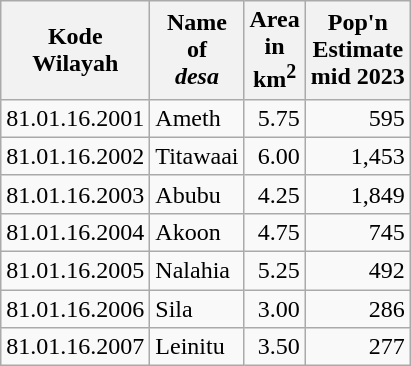<table class="sortable wikitable">
<tr>
<th>Kode <br>Wilayah</th>
<th>Name<br>of<br><em>desa</em></th>
<th>Area <br>in<br>km<sup>2</sup></th>
<th>Pop'n<br>Estimate<br>mid 2023</th>
</tr>
<tr>
<td>81.01.16.2001</td>
<td>Ameth</td>
<td align="right">5.75</td>
<td align="right">595</td>
</tr>
<tr>
<td>81.01.16.2002</td>
<td>Titawaai</td>
<td align="right">6.00</td>
<td align="right">1,453</td>
</tr>
<tr>
<td>81.01.16.2003</td>
<td>Abubu</td>
<td align="right">4.25</td>
<td align="right">1,849</td>
</tr>
<tr>
<td>81.01.16.2004</td>
<td>Akoon</td>
<td align="right">4.75</td>
<td align="right">745</td>
</tr>
<tr>
<td>81.01.16.2005</td>
<td>Nalahia</td>
<td align="right">5.25</td>
<td align="right">492</td>
</tr>
<tr>
<td>81.01.16.2006</td>
<td>Sila</td>
<td align="right">3.00</td>
<td align="right">286</td>
</tr>
<tr>
<td>81.01.16.2007</td>
<td>Leinitu</td>
<td align="right">3.50</td>
<td align="right">277</td>
</tr>
</table>
